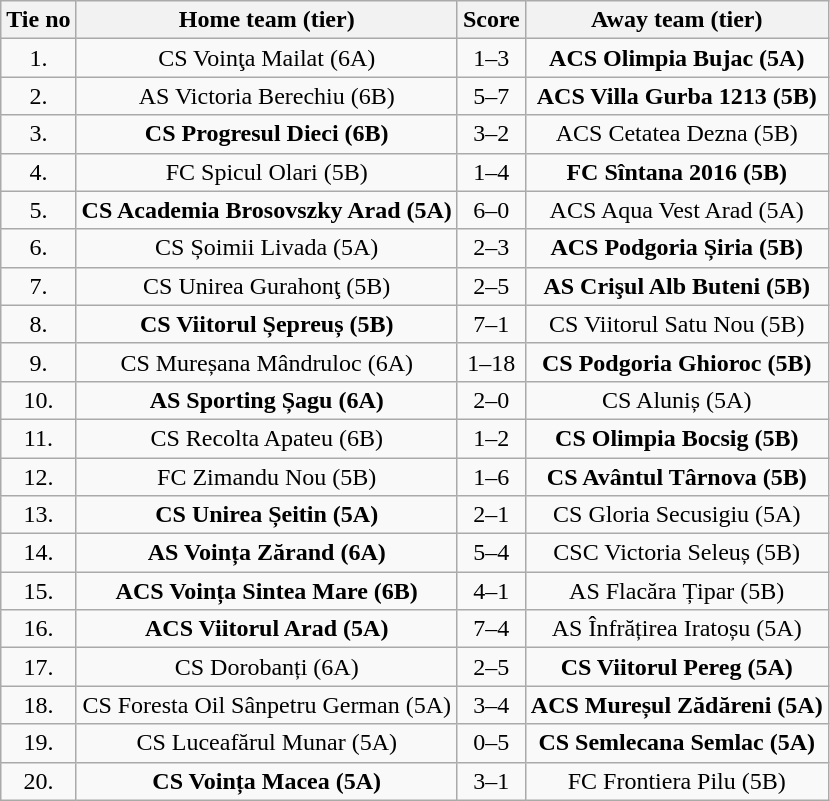<table class="wikitable" style="text-align: center">
<tr>
<th>Tie no</th>
<th>Home team (tier)</th>
<th>Score</th>
<th>Away team (tier)</th>
</tr>
<tr>
<td>1.</td>
<td>CS Voinţa Mailat (6A)</td>
<td>1–3</td>
<td><strong>ACS Olimpia Bujac (5A)</strong></td>
</tr>
<tr>
<td>2.</td>
<td>AS Victoria Berechiu (6B)</td>
<td>5–7</td>
<td><strong>ACS Villa Gurba 1213 (5B)</strong></td>
</tr>
<tr>
<td>3.</td>
<td><strong>CS Progresul Dieci (6B)</strong></td>
<td>3–2</td>
<td>ACS Cetatea Dezna (5B)</td>
</tr>
<tr>
<td>4.</td>
<td>FC Spicul Olari (5B)</td>
<td>1–4</td>
<td><strong>FC Sîntana 2016 (5B)</strong></td>
</tr>
<tr>
<td>5.</td>
<td><strong>CS Academia Brosovszky Arad (5A)</strong></td>
<td>6–0</td>
<td>ACS Aqua Vest Arad (5A)</td>
</tr>
<tr>
<td>6.</td>
<td>CS Șoimii Livada (5A)</td>
<td>2–3</td>
<td><strong>ACS Podgoria Șiria (5B)</strong></td>
</tr>
<tr>
<td>7.</td>
<td>CS Unirea Gurahonţ (5B)</td>
<td>2–5</td>
<td><strong>AS Crişul Alb Buteni (5B)</strong></td>
</tr>
<tr>
<td>8.</td>
<td><strong>CS Viitorul Șepreuș (5B)</strong></td>
<td>7–1</td>
<td>CS Viitorul Satu Nou (5B)</td>
</tr>
<tr>
<td>9.</td>
<td>CS Mureșana Mândruloc (6A)</td>
<td>1–18</td>
<td><strong>CS Podgoria Ghioroc (5B)</strong></td>
</tr>
<tr>
<td>10.</td>
<td><strong>AS Sporting Șagu (6A)</strong></td>
<td>2–0</td>
<td>CS Aluniș (5A)</td>
</tr>
<tr>
<td>11.</td>
<td>CS Recolta Apateu (6B)</td>
<td>1–2</td>
<td><strong>CS Olimpia Bocsig (5B)</strong></td>
</tr>
<tr>
<td>12.</td>
<td>FC Zimandu Nou (5B)</td>
<td>1–6</td>
<td><strong>CS Avântul Târnova (5B)</strong></td>
</tr>
<tr>
<td>13.</td>
<td><strong>CS Unirea Șeitin (5A)</strong></td>
<td>2–1</td>
<td>CS Gloria Secusigiu (5A)</td>
</tr>
<tr>
<td>14.</td>
<td><strong>AS Voința Zărand (6A)</strong></td>
<td>5–4</td>
<td>CSC Victoria Seleuș (5B)</td>
</tr>
<tr>
<td>15.</td>
<td><strong>ACS Voința Sintea Mare (6B)</strong></td>
<td>4–1</td>
<td>AS Flacăra Țipar (5B)</td>
</tr>
<tr>
<td>16.</td>
<td><strong>ACS Viitorul Arad (5A)</strong></td>
<td>7–4</td>
<td>AS Înfrățirea Iratoșu (5A)</td>
</tr>
<tr>
<td>17.</td>
<td>CS Dorobanți (6A)</td>
<td>2–5</td>
<td><strong>CS Viitorul Pereg (5A)</strong></td>
</tr>
<tr>
<td>18.</td>
<td>CS Foresta Oil Sânpetru German (5A)</td>
<td>3–4</td>
<td><strong>ACS Mureșul Zădăreni (5A)</strong></td>
</tr>
<tr>
<td>19.</td>
<td>CS Luceafărul Munar (5A)</td>
<td>0–5</td>
<td><strong>CS Semlecana Semlac (5A)</strong></td>
</tr>
<tr>
<td>20.</td>
<td><strong>CS Voința Macea (5A)</strong></td>
<td>3–1</td>
<td>FC Frontiera Pilu (5B)</td>
</tr>
</table>
